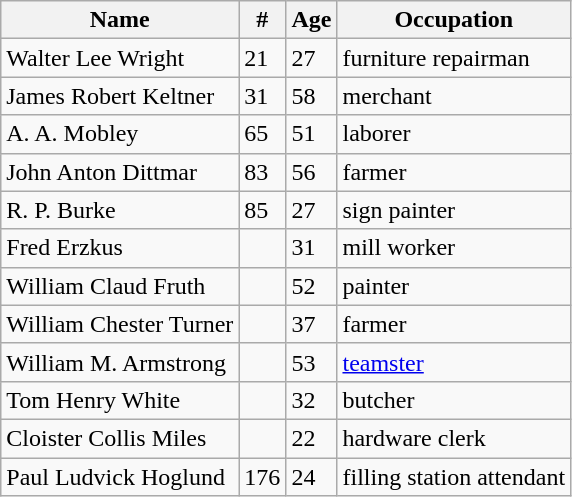<table class="wikitable floatright">
<tr>
<th>Name</th>
<th>#</th>
<th>Age</th>
<th>Occupation</th>
</tr>
<tr>
<td>Walter Lee Wright</td>
<td>21</td>
<td>27</td>
<td>furniture repairman</td>
</tr>
<tr>
<td>James Robert Keltner</td>
<td>31</td>
<td>58</td>
<td>merchant</td>
</tr>
<tr>
<td>A. A. Mobley</td>
<td>65</td>
<td>51</td>
<td>laborer</td>
</tr>
<tr>
<td>John Anton Dittmar</td>
<td>83</td>
<td>56</td>
<td>farmer</td>
</tr>
<tr>
<td>R. P. Burke</td>
<td>85</td>
<td>27</td>
<td>sign painter</td>
</tr>
<tr>
<td>Fred Erzkus</td>
<td></td>
<td>31</td>
<td>mill worker</td>
</tr>
<tr>
<td>William Claud Fruth</td>
<td></td>
<td>52</td>
<td>painter</td>
</tr>
<tr>
<td>William Chester Turner</td>
<td></td>
<td>37</td>
<td>farmer</td>
</tr>
<tr>
<td>William M. Armstrong</td>
<td></td>
<td>53</td>
<td><a href='#'>teamster</a></td>
</tr>
<tr>
<td>Tom Henry White</td>
<td></td>
<td>32</td>
<td>butcher</td>
</tr>
<tr>
<td>Cloister Collis Miles</td>
<td></td>
<td>22</td>
<td>hardware clerk</td>
</tr>
<tr>
<td>Paul Ludvick Hoglund</td>
<td>176</td>
<td>24</td>
<td>filling station attendant</td>
</tr>
</table>
